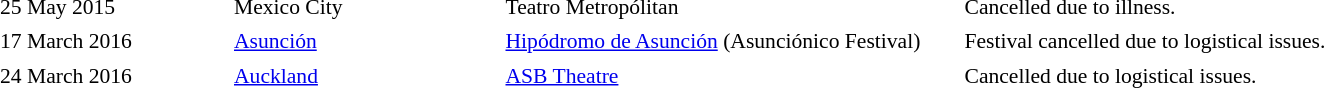<table cellpadding="2" style="border: 0px solid darkgray; font-size:90%">
<tr>
<th width="150"></th>
<th width="175"></th>
<th width="300"></th>
<th width="350"></th>
</tr>
<tr border="0">
<td>25 May 2015</td>
<td>Mexico City</td>
<td>Teatro Metropólitan</td>
<td>Cancelled due to illness.</td>
</tr>
<tr>
<td>17 March 2016</td>
<td><a href='#'>Asunción</a></td>
<td><a href='#'>Hipódromo de Asunción</a> (Asunciónico Festival)</td>
<td>Festival cancelled due to logistical issues.</td>
</tr>
<tr>
<td>24 March 2016</td>
<td><a href='#'>Auckland</a></td>
<td><a href='#'>ASB Theatre</a></td>
<td>Cancelled due to logistical issues.</td>
</tr>
<tr>
</tr>
</table>
